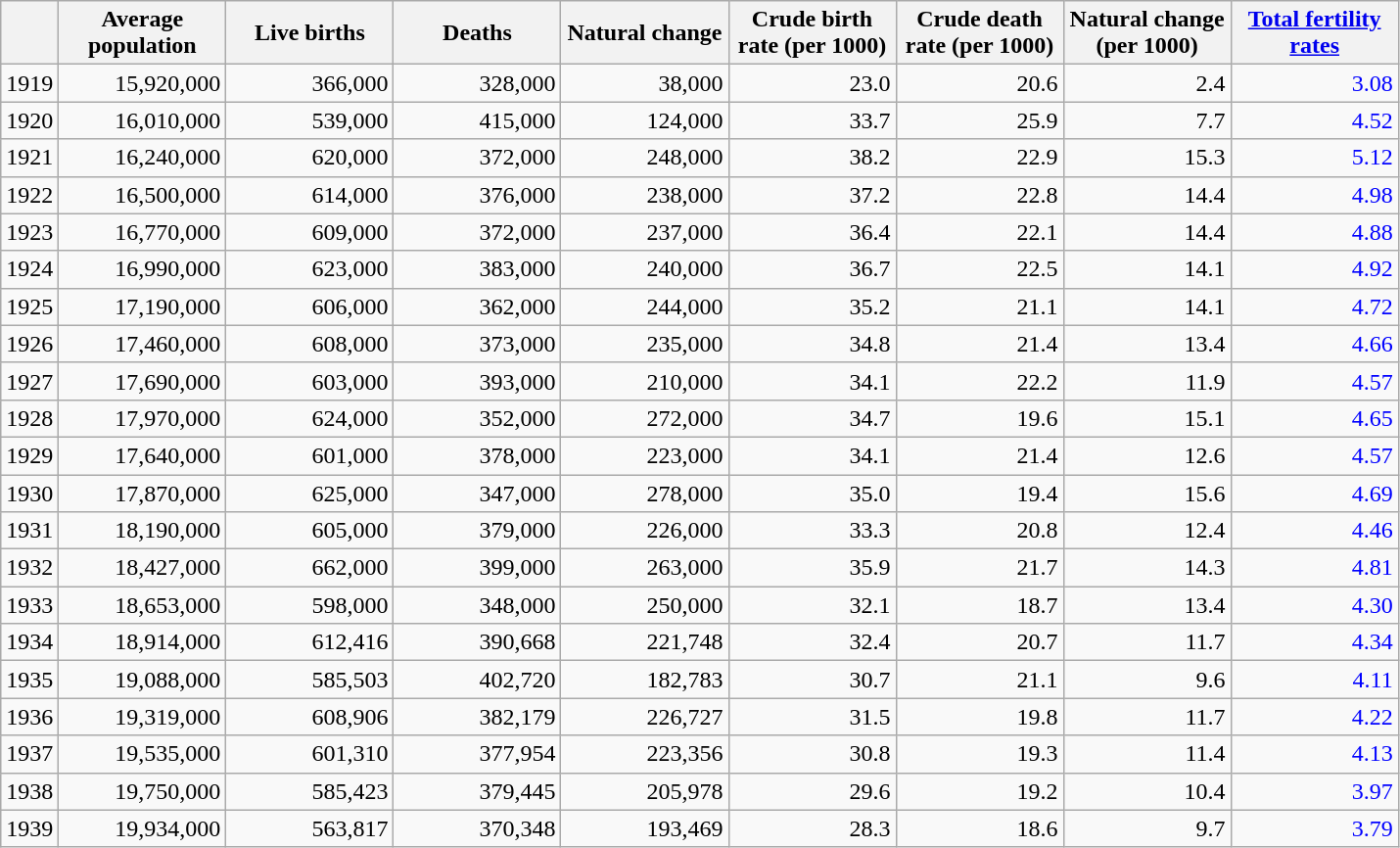<table class="wikitable sortable" style="text-align: right;">
<tr>
<th></th>
<th style="width:80pt;">Average population</th>
<th style="width:80pt;">Live births</th>
<th style="width:80pt;">Deaths</th>
<th style="width:80pt;">Natural change</th>
<th style="width:80pt;">Crude birth rate (per 1000)</th>
<th style="width:80pt;">Crude death rate (per 1000)</th>
<th style="width:80pt;">Natural change (per 1000)</th>
<th style="width:80pt;"><a href='#'>Total fertility rates</a></th>
</tr>
<tr>
<td>1919</td>
<td style="text-align:right;">15,920,000</td>
<td style="text-align:right;">366,000</td>
<td style="text-align:right;">328,000</td>
<td style="text-align:right;">38,000</td>
<td style="text-align:right;">23.0</td>
<td style="text-align:right;">20.6</td>
<td style="text-align:right;">2.4</td>
<td style="text-align:right; color:blue;">3.08</td>
</tr>
<tr>
<td>1920</td>
<td style="text-align:right;">16,010,000</td>
<td style="text-align:right;">539,000</td>
<td style="text-align:right;">415,000</td>
<td style="text-align:right;">124,000</td>
<td style="text-align:right;">33.7</td>
<td style="text-align:right;">25.9</td>
<td style="text-align:right;">7.7</td>
<td style="text-align:right; color:blue;">4.52</td>
</tr>
<tr>
<td>1921</td>
<td style="text-align:right;">16,240,000</td>
<td style="text-align:right;">620,000</td>
<td style="text-align:right;">372,000</td>
<td style="text-align:right;">248,000</td>
<td style="text-align:right;">38.2</td>
<td style="text-align:right;">22.9</td>
<td style="text-align:right;">15.3</td>
<td style="text-align:right; color:blue;">5.12</td>
</tr>
<tr>
<td>1922</td>
<td style="text-align:right;">16,500,000</td>
<td style="text-align:right;">614,000</td>
<td style="text-align:right;">376,000</td>
<td style="text-align:right;">238,000</td>
<td style="text-align:right;">37.2</td>
<td style="text-align:right;">22.8</td>
<td style="text-align:right;">14.4</td>
<td style="text-align:right; color:blue;">4.98</td>
</tr>
<tr>
<td>1923</td>
<td style="text-align:right;">16,770,000</td>
<td style="text-align:right;">609,000</td>
<td style="text-align:right;">372,000</td>
<td style="text-align:right;">237,000</td>
<td style="text-align:right;">36.4</td>
<td style="text-align:right;">22.1</td>
<td style="text-align:right;">14.4</td>
<td style="text-align:right; color:blue;">4.88</td>
</tr>
<tr>
<td>1924</td>
<td style="text-align:right;">16,990,000</td>
<td style="text-align:right;">623,000</td>
<td style="text-align:right;">383,000</td>
<td style="text-align:right;">240,000</td>
<td style="text-align:right;">36.7</td>
<td style="text-align:right;">22.5</td>
<td style="text-align:right;">14.1</td>
<td style="text-align:right; color:blue;">4.92</td>
</tr>
<tr>
<td>1925</td>
<td style="text-align:right;">17,190,000</td>
<td style="text-align:right;">606,000</td>
<td style="text-align:right;">362,000</td>
<td style="text-align:right;">244,000</td>
<td style="text-align:right;">35.2</td>
<td style="text-align:right;">21.1</td>
<td style="text-align:right;">14.1</td>
<td style="text-align:right; color:blue;">4.72</td>
</tr>
<tr>
<td>1926</td>
<td style="text-align:right;">17,460,000</td>
<td style="text-align:right;">608,000</td>
<td style="text-align:right;">373,000</td>
<td style="text-align:right;">235,000</td>
<td style="text-align:right;">34.8</td>
<td style="text-align:right;">21.4</td>
<td style="text-align:right;">13.4</td>
<td style="text-align:right; color:blue;">4.66</td>
</tr>
<tr>
<td>1927</td>
<td style="text-align:right;">17,690,000</td>
<td style="text-align:right;">603,000</td>
<td style="text-align:right;">393,000</td>
<td style="text-align:right;">210,000</td>
<td style="text-align:right;">34.1</td>
<td style="text-align:right;">22.2</td>
<td style="text-align:right;">11.9</td>
<td style="text-align:right; color:blue;">4.57</td>
</tr>
<tr>
<td>1928</td>
<td style="text-align:right;">17,970,000</td>
<td style="text-align:right;">624,000</td>
<td style="text-align:right;">352,000</td>
<td style="text-align:right;">272,000</td>
<td style="text-align:right;">34.7</td>
<td style="text-align:right;">19.6</td>
<td style="text-align:right;">15.1</td>
<td style="text-align:right; color:blue;">4.65</td>
</tr>
<tr>
<td>1929</td>
<td style="text-align:right;">17,640,000</td>
<td style="text-align:right;">601,000</td>
<td style="text-align:right;">378,000</td>
<td style="text-align:right;">223,000</td>
<td style="text-align:right;">34.1</td>
<td style="text-align:right;">21.4</td>
<td style="text-align:right;">12.6</td>
<td style="text-align:right; color:blue;">4.57</td>
</tr>
<tr>
<td>1930</td>
<td style="text-align:right;">17,870,000</td>
<td style="text-align:right;">625,000</td>
<td style="text-align:right;">347,000</td>
<td style="text-align:right;">278,000</td>
<td style="text-align:right;">35.0</td>
<td style="text-align:right;">19.4</td>
<td style="text-align:right;">15.6</td>
<td style="text-align:right; color:blue;">4.69</td>
</tr>
<tr>
<td>1931</td>
<td style="text-align:right;">18,190,000</td>
<td style="text-align:right;">605,000</td>
<td style="text-align:right;">379,000</td>
<td style="text-align:right;">226,000</td>
<td style="text-align:right;">33.3</td>
<td style="text-align:right;">20.8</td>
<td style="text-align:right;">12.4</td>
<td style="text-align:right; color:blue;">4.46</td>
</tr>
<tr>
<td>1932</td>
<td style="text-align:right;">18,427,000</td>
<td style="text-align:right;">662,000</td>
<td style="text-align:right;">399,000</td>
<td style="text-align:right;">263,000</td>
<td style="text-align:right;">35.9</td>
<td style="text-align:right;">21.7</td>
<td style="text-align:right;">14.3</td>
<td style="text-align:right; color:blue;">4.81</td>
</tr>
<tr>
<td>1933</td>
<td style="text-align:right;">18,653,000</td>
<td style="text-align:right;">598,000</td>
<td style="text-align:right;">348,000</td>
<td style="text-align:right;">250,000</td>
<td style="text-align:right;">32.1</td>
<td style="text-align:right;">18.7</td>
<td style="text-align:right;">13.4</td>
<td style="text-align:right; color:blue;">4.30</td>
</tr>
<tr>
<td>1934</td>
<td style="text-align:right;">18,914,000</td>
<td style="text-align:right;">612,416</td>
<td style="text-align:right;">390,668</td>
<td style="text-align:right;">221,748</td>
<td style="text-align:right;">32.4</td>
<td style="text-align:right;">20.7</td>
<td style="text-align:right;">11.7</td>
<td style="text-align:right; color:blue;">4.34</td>
</tr>
<tr>
<td>1935</td>
<td style="text-align:right;">19,088,000</td>
<td style="text-align:right;">585,503</td>
<td style="text-align:right;">402,720</td>
<td style="text-align:right;">182,783</td>
<td style="text-align:right;">30.7</td>
<td style="text-align:right;">21.1</td>
<td style="text-align:right;">9.6</td>
<td style="text-align:right; color:blue;">4.11</td>
</tr>
<tr>
<td>1936</td>
<td style="text-align:right;">19,319,000</td>
<td style="text-align:right;">608,906</td>
<td style="text-align:right;">382,179</td>
<td style="text-align:right;">226,727</td>
<td style="text-align:right;">31.5</td>
<td style="text-align:right;">19.8</td>
<td style="text-align:right;">11.7</td>
<td style="text-align:right; color:blue;">4.22</td>
</tr>
<tr>
<td>1937</td>
<td style="text-align:right;">19,535,000</td>
<td style="text-align:right;">601,310</td>
<td style="text-align:right;">377,954</td>
<td style="text-align:right;">223,356</td>
<td style="text-align:right;">30.8</td>
<td style="text-align:right;">19.3</td>
<td style="text-align:right;">11.4</td>
<td style="text-align:right; color:blue;">4.13</td>
</tr>
<tr>
<td>1938</td>
<td style="text-align:right;">19,750,000</td>
<td style="text-align:right;">585,423</td>
<td style="text-align:right;">379,445</td>
<td style="text-align:right;">205,978</td>
<td style="text-align:right;">29.6</td>
<td style="text-align:right;">19.2</td>
<td style="text-align:right;">10.4</td>
<td style="text-align:right; color:blue;">3.97</td>
</tr>
<tr>
<td>1939</td>
<td style="text-align:right;">19,934,000</td>
<td style="text-align:right;">563,817</td>
<td style="text-align:right;">370,348</td>
<td style="text-align:right;">193,469</td>
<td style="text-align:right;">28.3</td>
<td style="text-align:right;">18.6</td>
<td style="text-align:right;">9.7</td>
<td style="text-align:right; color:blue;">3.79</td>
</tr>
</table>
